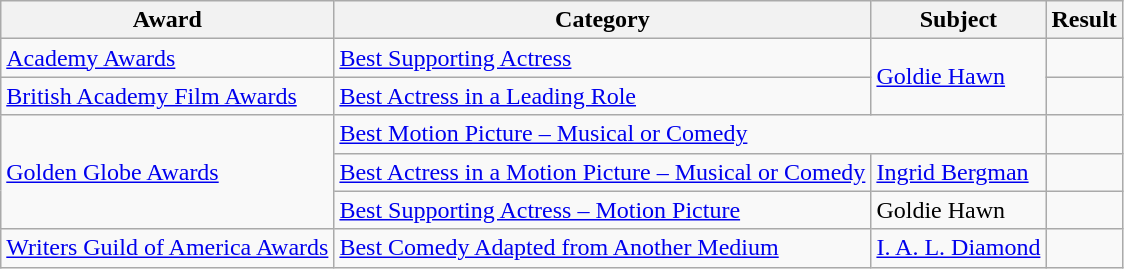<table class="wikitable">
<tr>
<th>Award</th>
<th>Category</th>
<th>Subject</th>
<th>Result</th>
</tr>
<tr>
<td><a href='#'>Academy Awards</a></td>
<td><a href='#'>Best Supporting Actress</a></td>
<td rowspan="2"><a href='#'>Goldie Hawn</a></td>
<td></td>
</tr>
<tr>
<td><a href='#'>British Academy Film Awards</a></td>
<td><a href='#'>Best Actress in a Leading Role</a></td>
<td></td>
</tr>
<tr>
<td rowspan="3"><a href='#'>Golden Globe Awards</a></td>
<td colspan="2"><a href='#'>Best Motion Picture – Musical or Comedy</a></td>
<td></td>
</tr>
<tr>
<td><a href='#'>Best Actress in a Motion Picture – Musical or Comedy</a></td>
<td><a href='#'>Ingrid Bergman</a></td>
<td></td>
</tr>
<tr>
<td><a href='#'>Best Supporting Actress – Motion Picture</a></td>
<td>Goldie Hawn</td>
<td></td>
</tr>
<tr>
<td><a href='#'>Writers Guild of America Awards</a></td>
<td><a href='#'>Best Comedy Adapted from Another Medium</a></td>
<td><a href='#'>I. A. L. Diamond</a></td>
<td></td>
</tr>
</table>
